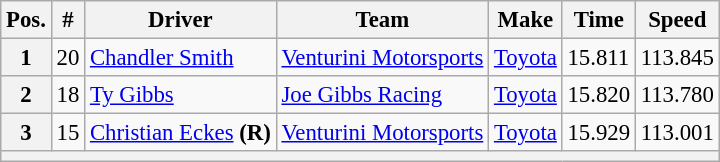<table class="wikitable" style="font-size:95%">
<tr>
<th>Pos.</th>
<th>#</th>
<th>Driver</th>
<th>Team</th>
<th>Make</th>
<th>Time</th>
<th>Speed</th>
</tr>
<tr>
<th>1</th>
<td>20</td>
<td><a href='#'>Chandler Smith</a></td>
<td><a href='#'>Venturini Motorsports</a></td>
<td><a href='#'>Toyota</a></td>
<td>15.811</td>
<td>113.845</td>
</tr>
<tr>
<th>2</th>
<td>18</td>
<td><a href='#'>Ty Gibbs</a></td>
<td><a href='#'>Joe Gibbs Racing</a></td>
<td><a href='#'>Toyota</a></td>
<td>15.820</td>
<td>113.780</td>
</tr>
<tr>
<th>3</th>
<td>15</td>
<td><a href='#'>Christian Eckes</a> <strong>(R)</strong></td>
<td><a href='#'>Venturini Motorsports</a></td>
<td><a href='#'>Toyota</a></td>
<td>15.929</td>
<td>113.001</td>
</tr>
<tr>
<th colspan="7"></th>
</tr>
</table>
